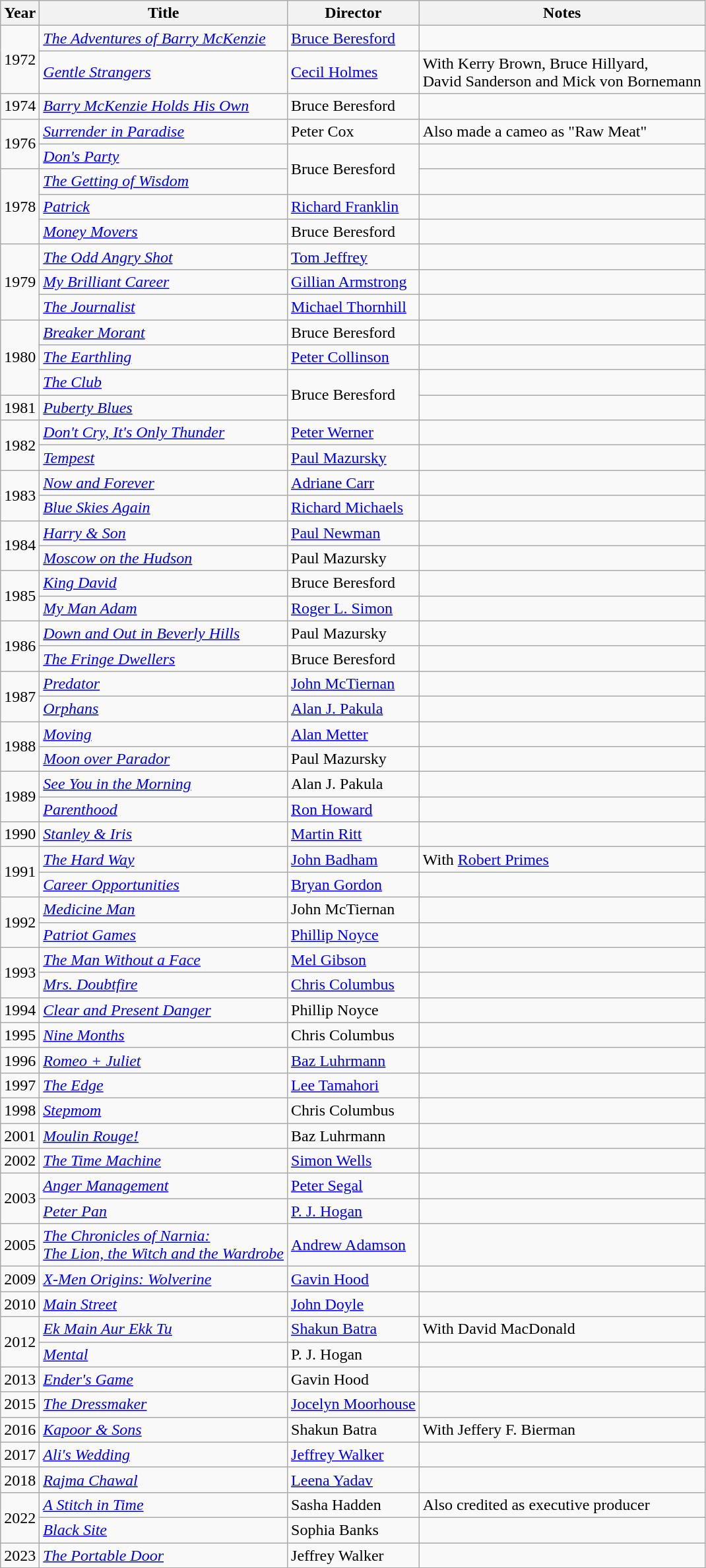<table class="wikitable">
<tr>
<th>Year</th>
<th>Title</th>
<th>Director</th>
<th>Notes</th>
</tr>
<tr>
<td rowspan=2>1972</td>
<td><em><a href='#'>The Adventures of Barry McKenzie</a></em></td>
<td><a href='#'>Bruce Beresford</a></td>
<td></td>
</tr>
<tr>
<td><em><a href='#'>Gentle Strangers</a></em></td>
<td><a href='#'>Cecil Holmes</a></td>
<td>With Kerry Brown, Bruce Hillyard,<br>David Sanderson and Mick von Bornemann</td>
</tr>
<tr>
<td>1974</td>
<td><em><a href='#'>Barry McKenzie Holds His Own</a></em></td>
<td>Bruce Beresford</td>
<td></td>
</tr>
<tr>
<td rowspan=2>1976</td>
<td><em><a href='#'>Surrender in Paradise</a></em></td>
<td>Peter Cox</td>
<td>Also made a cameo as "Raw Meat"</td>
</tr>
<tr>
<td><em><a href='#'>Don's Party</a></em></td>
<td rowspan=2>Bruce Beresford</td>
<td></td>
</tr>
<tr>
<td rowspan=3>1978</td>
<td><em><a href='#'>The Getting of Wisdom</a></em></td>
<td></td>
</tr>
<tr>
<td><em><a href='#'>Patrick</a></em></td>
<td><a href='#'>Richard Franklin</a></td>
<td></td>
</tr>
<tr>
<td><em><a href='#'>Money Movers</a></em></td>
<td>Bruce Beresford</td>
<td></td>
</tr>
<tr>
<td rowspan=3>1979</td>
<td><em><a href='#'>The Odd Angry Shot</a></em></td>
<td><a href='#'>Tom Jeffrey</a></td>
<td></td>
</tr>
<tr>
<td><em><a href='#'>My Brilliant Career</a></em></td>
<td><a href='#'>Gillian Armstrong</a></td>
<td></td>
</tr>
<tr>
<td><em><a href='#'>The Journalist</a></em></td>
<td><a href='#'>Michael Thornhill</a></td>
<td></td>
</tr>
<tr>
<td rowspan=3>1980</td>
<td><em><a href='#'>Breaker Morant</a></em></td>
<td>Bruce Beresford</td>
<td></td>
</tr>
<tr>
<td><em><a href='#'>The Earthling</a></em></td>
<td><a href='#'>Peter Collinson</a></td>
<td></td>
</tr>
<tr>
<td><em><a href='#'>The Club</a></em></td>
<td rowspan=2>Bruce Beresford</td>
<td></td>
</tr>
<tr>
<td>1981</td>
<td><em><a href='#'>Puberty Blues</a></em></td>
<td></td>
</tr>
<tr>
<td rowspan=2>1982</td>
<td><em><a href='#'>Don't Cry, It's Only Thunder</a></em></td>
<td><a href='#'>Peter Werner</a></td>
<td></td>
</tr>
<tr>
<td><em><a href='#'>Tempest</a></em></td>
<td><a href='#'>Paul Mazursky</a></td>
<td></td>
</tr>
<tr>
<td rowspan=2>1983</td>
<td><em><a href='#'>Now and Forever</a></em></td>
<td><a href='#'>Adriane Carr</a></td>
<td></td>
</tr>
<tr>
<td><em><a href='#'>Blue Skies Again</a></em></td>
<td><a href='#'>Richard Michaels</a></td>
<td></td>
</tr>
<tr>
<td rowspan=2>1984</td>
<td><em><a href='#'>Harry & Son</a></em></td>
<td><a href='#'>Paul Newman</a></td>
<td></td>
</tr>
<tr>
<td><em><a href='#'>Moscow on the Hudson</a></em></td>
<td>Paul Mazursky</td>
<td></td>
</tr>
<tr>
<td rowspan=2>1985</td>
<td><em><a href='#'>King David</a></em></td>
<td>Bruce Beresford</td>
<td></td>
</tr>
<tr>
<td><em><a href='#'>My Man Adam</a></em></td>
<td><a href='#'>Roger L. Simon</a></td>
<td></td>
</tr>
<tr>
<td rowspan=2>1986</td>
<td><em><a href='#'>Down and Out in Beverly Hills</a></em></td>
<td>Paul Mazursky</td>
<td></td>
</tr>
<tr>
<td><em><a href='#'>The Fringe Dwellers</a></em></td>
<td>Bruce Beresford</td>
<td></td>
</tr>
<tr>
<td rowspan=2>1987</td>
<td><em><a href='#'>Predator</a></em></td>
<td><a href='#'>John McTiernan</a></td>
<td></td>
</tr>
<tr>
<td><em><a href='#'>Orphans</a></em></td>
<td><a href='#'>Alan J. Pakula</a></td>
<td></td>
</tr>
<tr>
<td rowspan=2>1988</td>
<td><em><a href='#'>Moving</a></em></td>
<td><a href='#'>Alan Metter</a></td>
<td></td>
</tr>
<tr>
<td><em><a href='#'>Moon over Parador</a></em></td>
<td>Paul Mazursky</td>
<td></td>
</tr>
<tr>
<td rowspan=2>1989</td>
<td><em><a href='#'>See You in the Morning</a></em></td>
<td>Alan J. Pakula</td>
<td></td>
</tr>
<tr>
<td><em><a href='#'>Parenthood</a></em></td>
<td><a href='#'>Ron Howard</a></td>
<td></td>
</tr>
<tr>
<td>1990</td>
<td><em><a href='#'>Stanley & Iris</a></em></td>
<td><a href='#'>Martin Ritt</a></td>
<td></td>
</tr>
<tr>
<td rowspan=2>1991</td>
<td><em><a href='#'>The Hard Way</a></em></td>
<td><a href='#'>John Badham</a></td>
<td>With <a href='#'>Robert Primes</a></td>
</tr>
<tr>
<td><em><a href='#'>Career Opportunities</a></em></td>
<td><a href='#'>Bryan Gordon</a></td>
<td></td>
</tr>
<tr>
<td rowspan=2>1992</td>
<td><em><a href='#'>Medicine Man</a></em></td>
<td>John McTiernan</td>
<td></td>
</tr>
<tr>
<td><em><a href='#'>Patriot Games</a></em></td>
<td><a href='#'>Phillip Noyce</a></td>
<td></td>
</tr>
<tr>
<td rowspan=2>1993</td>
<td><em><a href='#'>The Man Without a Face</a></em></td>
<td><a href='#'>Mel Gibson</a></td>
<td></td>
</tr>
<tr>
<td><em><a href='#'>Mrs. Doubtfire</a></em></td>
<td><a href='#'>Chris Columbus</a></td>
<td></td>
</tr>
<tr>
<td>1994</td>
<td><em><a href='#'>Clear and Present Danger</a></em></td>
<td>Phillip Noyce</td>
<td></td>
</tr>
<tr>
<td>1995</td>
<td><em><a href='#'>Nine Months</a></em></td>
<td>Chris Columbus</td>
<td></td>
</tr>
<tr>
<td>1996</td>
<td><em><a href='#'>Romeo + Juliet</a></em></td>
<td><a href='#'>Baz Luhrmann</a></td>
<td></td>
</tr>
<tr>
<td>1997</td>
<td><em><a href='#'>The Edge</a></em></td>
<td><a href='#'>Lee Tamahori</a></td>
<td></td>
</tr>
<tr>
<td>1998</td>
<td><em><a href='#'>Stepmom</a></em></td>
<td>Chris Columbus</td>
<td></td>
</tr>
<tr>
<td>2001</td>
<td><em><a href='#'>Moulin Rouge!</a></em></td>
<td>Baz Luhrmann</td>
<td></td>
</tr>
<tr>
<td>2002</td>
<td><em><a href='#'>The Time Machine</a></em></td>
<td><a href='#'>Simon Wells</a></td>
<td></td>
</tr>
<tr>
<td rowspan=2>2003</td>
<td><em><a href='#'>Anger Management</a></em></td>
<td><a href='#'>Peter Segal</a></td>
<td></td>
</tr>
<tr>
<td><em><a href='#'>Peter Pan</a></em></td>
<td><a href='#'>P. J. Hogan</a></td>
<td></td>
</tr>
<tr>
<td>2005</td>
<td><em><a href='#'>The Chronicles of Narnia:<br>The Lion, the Witch and the Wardrobe</a></em></td>
<td><a href='#'>Andrew Adamson</a></td>
<td></td>
</tr>
<tr>
<td>2009</td>
<td><em><a href='#'>X-Men Origins: Wolverine</a></em></td>
<td><a href='#'>Gavin Hood</a></td>
<td></td>
</tr>
<tr>
<td>2010</td>
<td><em><a href='#'>Main Street</a></em></td>
<td><a href='#'>John Doyle</a></td>
<td></td>
</tr>
<tr>
<td rowspan=2>2012</td>
<td><em><a href='#'>Ek Main Aur Ekk Tu</a></em></td>
<td><a href='#'>Shakun Batra</a></td>
<td>With David MacDonald</td>
</tr>
<tr>
<td><em><a href='#'>Mental</a></em></td>
<td>P. J. Hogan</td>
<td></td>
</tr>
<tr>
<td>2013</td>
<td><em><a href='#'>Ender's Game</a></em></td>
<td>Gavin Hood</td>
<td></td>
</tr>
<tr>
<td>2015</td>
<td><em><a href='#'>The Dressmaker</a></em></td>
<td><a href='#'>Jocelyn Moorhouse</a></td>
<td></td>
</tr>
<tr>
<td>2016</td>
<td><em><a href='#'>Kapoor & Sons</a></em></td>
<td>Shakun Batra</td>
<td>With Jeffery F. Bierman</td>
</tr>
<tr>
<td>2017</td>
<td><em><a href='#'>Ali's Wedding</a></em></td>
<td><a href='#'>Jeffrey Walker</a></td>
<td></td>
</tr>
<tr>
<td>2018</td>
<td><em><a href='#'>Rajma Chawal</a></em></td>
<td><a href='#'>Leena Yadav</a></td>
<td></td>
</tr>
<tr>
<td rowspan=2>2022</td>
<td><em><a href='#'>A Stitch in Time</a></em></td>
<td>Sasha Hadden</td>
<td>Also credited as executive producer</td>
</tr>
<tr>
<td><em><a href='#'>Black Site</a></em></td>
<td>Sophia Banks</td>
<td></td>
</tr>
<tr>
<td>2023</td>
<td><em><a href='#'>The Portable Door</a></em></td>
<td>Jeffrey Walker</td>
<td></td>
</tr>
</table>
